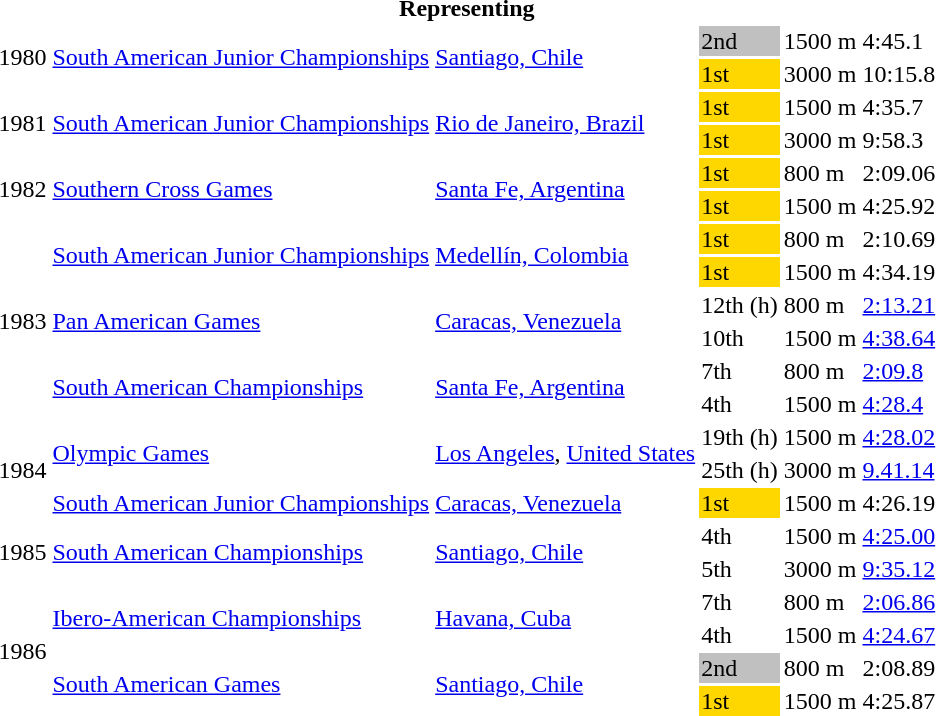<table>
<tr>
<th colspan="6">Representing </th>
</tr>
<tr>
<td rowspan=2>1980</td>
<td rowspan=2><a href='#'>South American Junior Championships</a></td>
<td rowspan=2><a href='#'>Santiago, Chile</a></td>
<td bgcolor=silver>2nd</td>
<td>1500 m</td>
<td>4:45.1</td>
</tr>
<tr>
<td bgcolor=gold>1st</td>
<td>3000 m</td>
<td>10:15.8</td>
</tr>
<tr>
<td rowspan=2>1981</td>
<td rowspan=2><a href='#'>South American Junior Championships</a></td>
<td rowspan=2><a href='#'>Rio de Janeiro, Brazil</a></td>
<td bgcolor=gold>1st</td>
<td>1500 m</td>
<td>4:35.7</td>
</tr>
<tr>
<td bgcolor=gold>1st</td>
<td>3000 m</td>
<td>9:58.3</td>
</tr>
<tr>
<td rowspan=2>1982</td>
<td rowspan=2><a href='#'>Southern Cross Games</a></td>
<td rowspan=2><a href='#'>Santa Fe, Argentina</a></td>
<td bgcolor=gold>1st</td>
<td>800 m</td>
<td>2:09.06</td>
</tr>
<tr>
<td bgcolor=gold>1st</td>
<td>1500 m</td>
<td>4:25.92</td>
</tr>
<tr>
<td rowspan=6>1983</td>
<td rowspan=2><a href='#'>South American Junior Championships</a></td>
<td rowspan=2><a href='#'>Medellín, Colombia</a></td>
<td bgcolor=gold>1st</td>
<td>800 m</td>
<td>2:10.69</td>
</tr>
<tr>
<td bgcolor=gold>1st</td>
<td>1500 m</td>
<td>4:34.19</td>
</tr>
<tr>
<td rowspan=2><a href='#'>Pan American Games</a></td>
<td rowspan=2><a href='#'>Caracas, Venezuela</a></td>
<td>12th (h)</td>
<td>800 m</td>
<td><a href='#'>2:13.21</a></td>
</tr>
<tr>
<td>10th</td>
<td>1500 m</td>
<td><a href='#'>4:38.64</a></td>
</tr>
<tr>
<td rowspan=2><a href='#'>South American Championships</a></td>
<td rowspan=2><a href='#'>Santa Fe, Argentina</a></td>
<td>7th</td>
<td>800 m</td>
<td><a href='#'>2:09.8</a></td>
</tr>
<tr>
<td>4th</td>
<td>1500 m</td>
<td><a href='#'>4:28.4</a></td>
</tr>
<tr>
<td rowspan=3>1984</td>
<td rowspan=2><a href='#'>Olympic Games</a></td>
<td rowspan=2><a href='#'>Los Angeles</a>, <a href='#'>United States</a></td>
<td>19th (h)</td>
<td>1500 m</td>
<td><a href='#'>4:28.02</a></td>
</tr>
<tr>
<td>25th (h)</td>
<td>3000 m</td>
<td><a href='#'>9.41.14</a></td>
</tr>
<tr>
<td><a href='#'>South American Junior Championships</a></td>
<td><a href='#'>Caracas, Venezuela</a></td>
<td bgcolor=gold>1st</td>
<td>1500 m</td>
<td>4:26.19</td>
</tr>
<tr>
<td rowspan=2>1985</td>
<td rowspan=2><a href='#'>South American Championships</a></td>
<td rowspan=2><a href='#'>Santiago, Chile</a></td>
<td>4th</td>
<td>1500 m</td>
<td><a href='#'>4:25.00</a></td>
</tr>
<tr>
<td>5th</td>
<td>3000 m</td>
<td><a href='#'>9:35.12</a></td>
</tr>
<tr>
<td rowspan=4>1986</td>
<td rowspan=2><a href='#'>Ibero-American Championships</a></td>
<td rowspan=2><a href='#'>Havana, Cuba</a></td>
<td>7th</td>
<td>800 m</td>
<td><a href='#'>2:06.86</a></td>
</tr>
<tr>
<td>4th</td>
<td>1500 m</td>
<td><a href='#'>4:24.67</a></td>
</tr>
<tr>
<td rowspan=2><a href='#'>South American Games</a></td>
<td rowspan=2><a href='#'>Santiago, Chile</a></td>
<td bgcolor=silver>2nd</td>
<td>800 m</td>
<td>2:08.89</td>
</tr>
<tr>
<td bgcolor=gold>1st</td>
<td>1500 m</td>
<td>4:25.87</td>
</tr>
</table>
